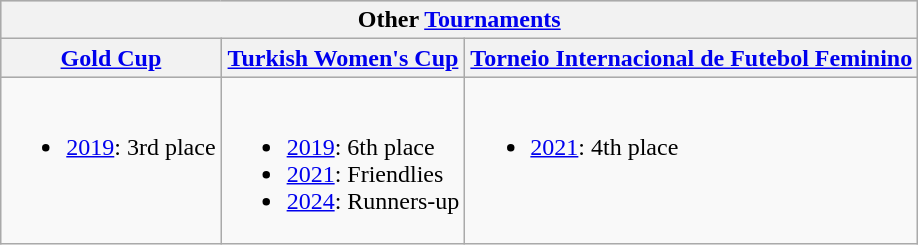<table class="wikitable">
<tr style="background:#ccc;">
<th colspan=3>Other <a href='#'>Tournaments</a></th>
</tr>
<tr style="background:#ccc;">
<th><a href='#'>Gold Cup</a></th>
<th><a href='#'>Turkish Women's Cup</a></th>
<th><a href='#'>Torneio Internacional de Futebol Feminino</a></th>
</tr>
<tr>
<td style="vertical-align:top;"><br><ul><li> <a href='#'>2019</a>: 3rd place</li></ul></td>
<td style="vertical-align:top;"><br><ul><li> <a href='#'>2019</a>: 6th place</li><li> <a href='#'>2021</a>: Friendlies</li><li> <a href='#'>2024</a>:  Runners-up</li></ul></td>
<td style="vertical-align:top;"><br><ul><li> <a href='#'>2021</a>: 4th place</li></ul></td>
</tr>
</table>
